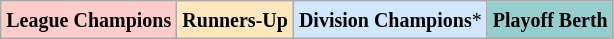<table class="wikitable">
<tr>
<td bgcolor="#FFCCCC"><small><strong>League Champions</strong></small></td>
<td bgcolor="#FFE6BD"><small><strong>Runners-Up</strong></small></td>
<td bgcolor="#D0E7FF"><small><strong>Division Champions</strong>*</small></td>
<td bgcolor="#96CDCD"><small><strong>Playoff Berth</strong></small></td>
</tr>
</table>
